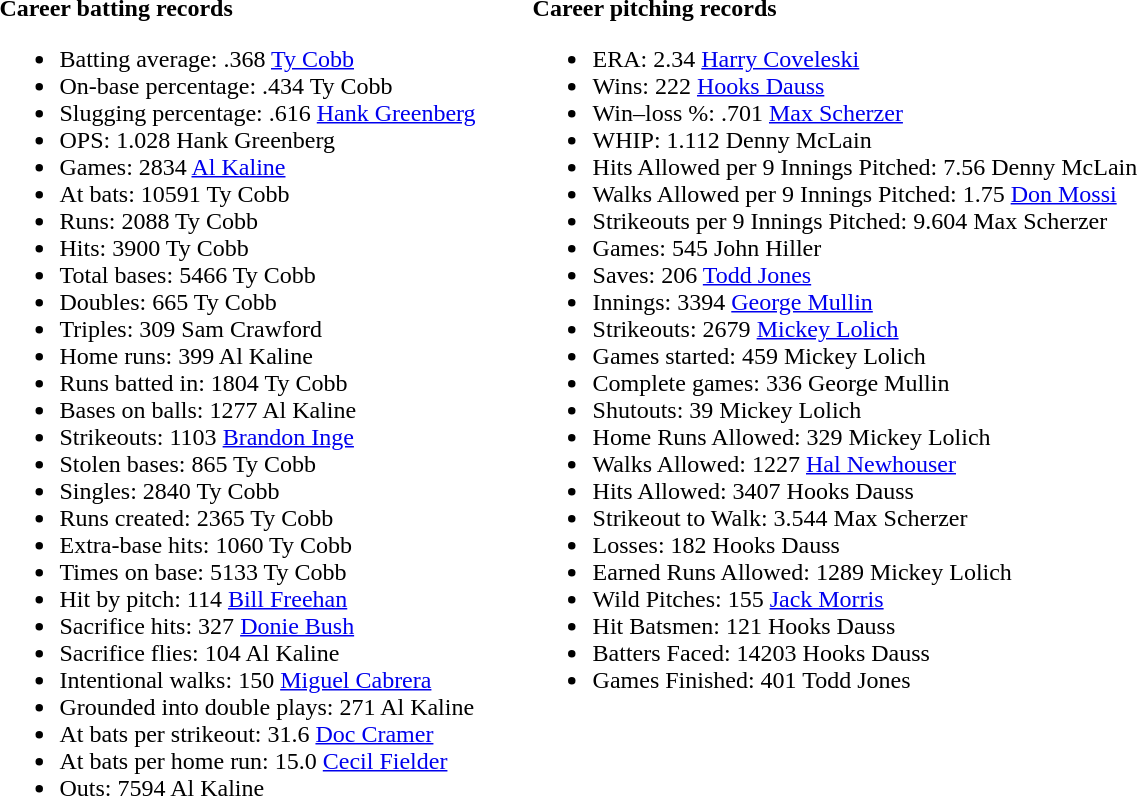<table>
<tr>
<td valign="top"><br><strong>Career batting records</strong><ul><li>Batting average: .368 <a href='#'>Ty Cobb</a></li><li>On-base percentage: .434 Ty Cobb</li><li>Slugging percentage: .616 <a href='#'>Hank Greenberg</a></li><li>OPS:  1.028 Hank Greenberg</li><li>Games: 2834 <a href='#'>Al Kaline</a></li><li>At bats: 10591 Ty Cobb</li><li>Runs: 2088 Ty Cobb</li><li>Hits: 3900 Ty Cobb</li><li>Total bases:  5466 Ty Cobb</li><li>Doubles: 665 Ty Cobb</li><li>Triples: 309 Sam Crawford</li><li>Home runs: 399 Al Kaline</li><li>Runs batted in: 1804 Ty Cobb</li><li>Bases on balls: 1277 Al Kaline</li><li>Strikeouts: 1103 <a href='#'>Brandon Inge</a></li><li>Stolen bases: 865 Ty Cobb</li><li>Singles: 2840 Ty Cobb</li><li>Runs created:  2365 Ty Cobb</li><li>Extra-base hits:  1060 Ty Cobb</li><li>Times on base:  5133 Ty Cobb</li><li>Hit by pitch:  114 <a href='#'>Bill Freehan</a></li><li>Sacrifice hits: 327 <a href='#'>Donie Bush</a></li><li>Sacrifice flies: 104 Al Kaline</li><li>Intentional walks: 150 <a href='#'>Miguel Cabrera</a></li><li>Grounded into double plays:  271 Al Kaline</li><li>At bats per strikeout:  31.6 <a href='#'>Doc Cramer</a></li><li>At bats per home run:  15.0 <a href='#'>Cecil Fielder</a></li><li>Outs:  7594 Al Kaline</li></ul></td>
<td width="30"></td>
<td valign="top"><br><strong>Career pitching records</strong><ul><li>ERA: 2.34 <a href='#'>Harry Coveleski</a></li><li>Wins: 222 <a href='#'>Hooks Dauss</a></li><li>Win–loss %: .701 <a href='#'>Max Scherzer</a></li><li>WHIP: 1.112 Denny McLain</li><li>Hits Allowed per 9 Innings Pitched: 7.56 Denny McLain</li><li>Walks Allowed per 9 Innings Pitched: 1.75 <a href='#'>Don Mossi</a></li><li>Strikeouts per 9 Innings Pitched: 9.604 Max Scherzer</li><li>Games: 545 John Hiller</li><li>Saves: 206 <a href='#'>Todd Jones</a></li><li>Innings: 3394 <a href='#'>George Mullin</a></li><li>Strikeouts: 2679 <a href='#'>Mickey Lolich</a></li><li>Games started: 459 Mickey Lolich</li><li>Complete games: 336 George Mullin</li><li>Shutouts: 39 Mickey Lolich</li><li>Home Runs Allowed: 329 Mickey Lolich</li><li>Walks Allowed: 1227 <a href='#'>Hal Newhouser</a></li><li>Hits Allowed: 3407 Hooks Dauss</li><li>Strikeout to Walk: 3.544 Max Scherzer</li><li>Losses: 182 Hooks Dauss</li><li>Earned Runs Allowed: 1289 Mickey Lolich</li><li>Wild Pitches: 155 <a href='#'>Jack Morris</a></li><li>Hit Batsmen: 121 Hooks Dauss</li><li>Batters Faced: 14203 Hooks Dauss</li><li>Games Finished: 401 Todd Jones</li></ul></td>
</tr>
</table>
